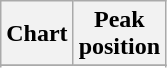<table class="wikitable plainrowheaders">
<tr>
<th>Chart</th>
<th>Peak<br>position</th>
</tr>
<tr>
</tr>
<tr>
</tr>
<tr>
</tr>
</table>
